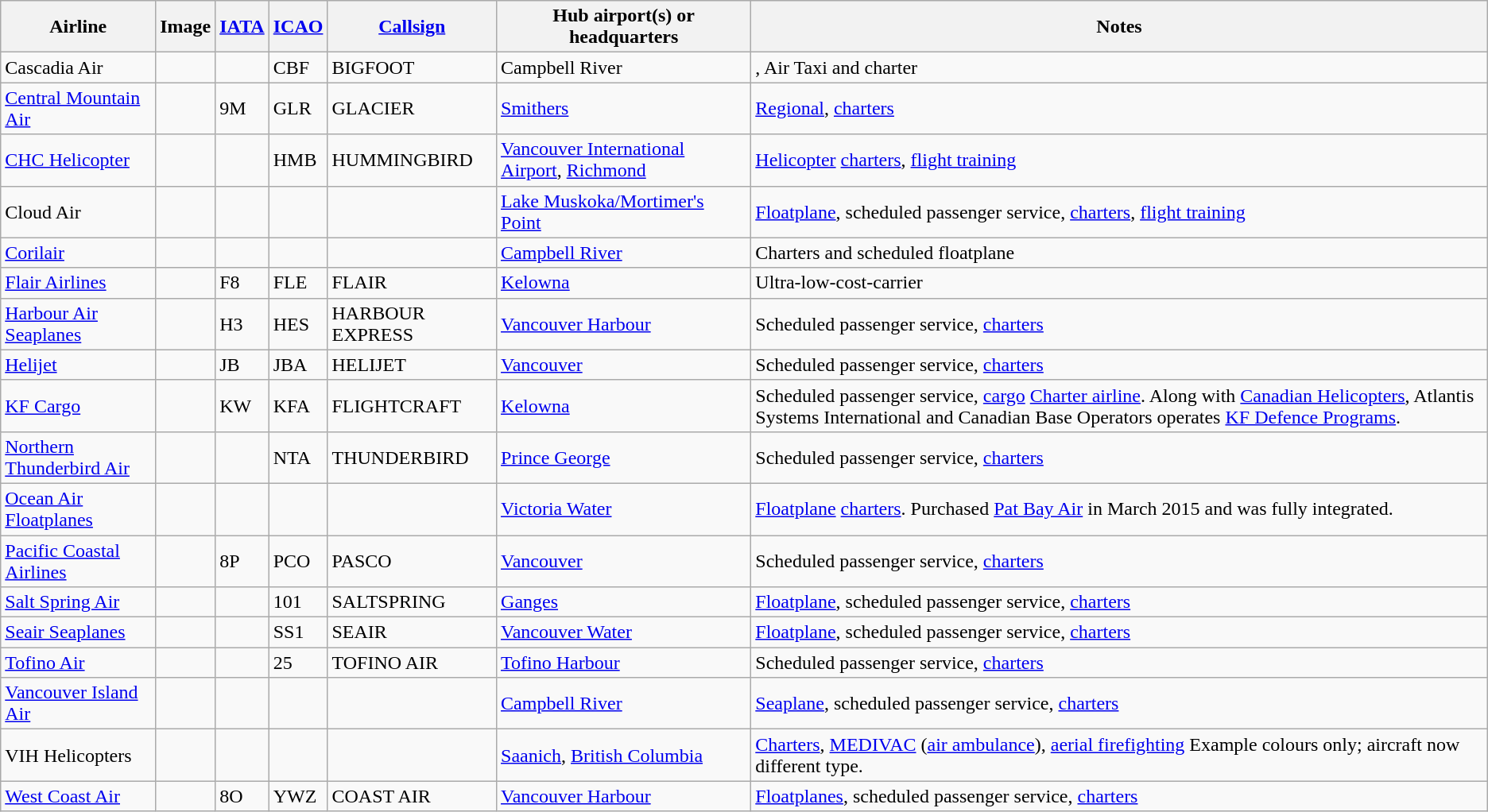<table class="wikitable sortable">
<tr>
<th>Airline</th>
<th>Image</th>
<th><a href='#'>IATA</a></th>
<th><a href='#'>ICAO</a></th>
<th><a href='#'>Callsign</a></th>
<th>Hub airport(s) or<br>headquarters</th>
<th class="unsortable">Notes</th>
</tr>
<tr>
<td>Cascadia Air</td>
<td></td>
<td></td>
<td>CBF</td>
<td>BIGFOOT</td>
<td>Campbell River</td>
<td>, Air Taxi and charter</td>
</tr>
<tr>
<td><a href='#'>Central Mountain Air</a></td>
<td></td>
<td>9M</td>
<td>GLR</td>
<td>GLACIER</td>
<td><a href='#'>Smithers</a></td>
<td><a href='#'>Regional</a>, <a href='#'>charters</a></td>
</tr>
<tr>
<td><a href='#'>CHC Helicopter</a></td>
<td></td>
<td></td>
<td>HMB</td>
<td>HUMMINGBIRD</td>
<td><a href='#'>Vancouver International Airport</a>, <a href='#'>Richmond</a></td>
<td><a href='#'>Helicopter</a> <a href='#'>charters</a>, <a href='#'>flight training</a></td>
</tr>
<tr>
<td>Cloud Air</td>
<td></td>
<td></td>
<td></td>
<td></td>
<td><a href='#'>Lake Muskoka/Mortimer's Point</a></td>
<td><a href='#'>Floatplane</a>, scheduled passenger service, <a href='#'>charters</a>, <a href='#'>flight training</a></td>
</tr>
<tr>
<td><a href='#'>Corilair</a></td>
<td></td>
<td></td>
<td></td>
<td></td>
<td><a href='#'>Campbell River</a></td>
<td>Charters and scheduled floatplane</td>
</tr>
<tr>
<td><a href='#'>Flair Airlines</a></td>
<td></td>
<td>F8</td>
<td>FLE</td>
<td>FLAIR</td>
<td><a href='#'>Kelowna</a></td>
<td>Ultra-low-cost-carrier</td>
</tr>
<tr>
<td><a href='#'>Harbour Air Seaplanes</a></td>
<td></td>
<td>H3</td>
<td>HES</td>
<td>HARBOUR EXPRESS</td>
<td><a href='#'>Vancouver Harbour</a></td>
<td>Scheduled passenger service, <a href='#'>charters</a></td>
</tr>
<tr>
<td><a href='#'>Helijet</a></td>
<td></td>
<td>JB</td>
<td>JBA</td>
<td>HELIJET</td>
<td><a href='#'>Vancouver</a></td>
<td>Scheduled passenger service, <a href='#'>charters</a></td>
</tr>
<tr>
<td><a href='#'>KF Cargo</a></td>
<td></td>
<td>KW</td>
<td>KFA</td>
<td>FLIGHTCRAFT</td>
<td><a href='#'>Kelowna</a></td>
<td>Scheduled passenger service, <a href='#'>cargo</a> <a href='#'>Charter airline</a>. Along with <a href='#'>Canadian Helicopters</a>, Atlantis Systems International and Canadian Base Operators operates <a href='#'>KF Defence Programs</a>.</td>
</tr>
<tr>
<td><a href='#'>Northern Thunderbird Air</a></td>
<td></td>
<td></td>
<td>NTA</td>
<td>THUNDERBIRD</td>
<td><a href='#'>Prince George</a></td>
<td>Scheduled passenger service, <a href='#'>charters</a></td>
</tr>
<tr>
<td><a href='#'>Ocean Air Floatplanes</a></td>
<td></td>
<td></td>
<td></td>
<td></td>
<td><a href='#'>Victoria Water</a></td>
<td><a href='#'>Floatplane</a> <a href='#'>charters</a>. Purchased <a href='#'>Pat Bay Air</a> in March 2015 and was fully integrated.</td>
</tr>
<tr>
<td><a href='#'>Pacific Coastal Airlines</a></td>
<td></td>
<td>8P</td>
<td>PCO</td>
<td>PASCO</td>
<td><a href='#'>Vancouver</a></td>
<td>Scheduled passenger service, <a href='#'>charters</a></td>
</tr>
<tr>
<td><a href='#'>Salt Spring Air</a></td>
<td></td>
<td></td>
<td>101</td>
<td>SALTSPRING</td>
<td><a href='#'>Ganges</a></td>
<td><a href='#'>Floatplane</a>, scheduled passenger service, <a href='#'>charters</a></td>
</tr>
<tr>
<td><a href='#'>Seair Seaplanes</a></td>
<td></td>
<td></td>
<td>SS1</td>
<td>SEAIR</td>
<td><a href='#'>Vancouver Water</a></td>
<td><a href='#'>Floatplane</a>, scheduled passenger service, <a href='#'>charters</a></td>
</tr>
<tr>
<td><a href='#'>Tofino Air</a></td>
<td></td>
<td></td>
<td>25</td>
<td>TOFINO AIR</td>
<td><a href='#'>Tofino Harbour</a></td>
<td>Scheduled passenger service, <a href='#'>charters</a></td>
</tr>
<tr>
<td><a href='#'>Vancouver Island Air</a></td>
<td></td>
<td></td>
<td></td>
<td></td>
<td><a href='#'>Campbell River</a></td>
<td><a href='#'>Seaplane</a>, scheduled passenger service, <a href='#'>charters</a></td>
</tr>
<tr>
<td>VIH Helicopters</td>
<td></td>
<td></td>
<td></td>
<td></td>
<td><a href='#'>Saanich</a>, <a href='#'>British Columbia</a></td>
<td><a href='#'>Charters</a>, <a href='#'>MEDIVAC</a> (<a href='#'>air ambulance</a>), <a href='#'>aerial firefighting</a> Example colours only; aircraft now different type.</td>
</tr>
<tr>
<td><a href='#'>West Coast Air</a></td>
<td></td>
<td>8O</td>
<td>YWZ</td>
<td>COAST AIR</td>
<td><a href='#'>Vancouver Harbour</a></td>
<td><a href='#'>Floatplanes</a>, scheduled passenger service, <a href='#'>charters</a></td>
</tr>
</table>
